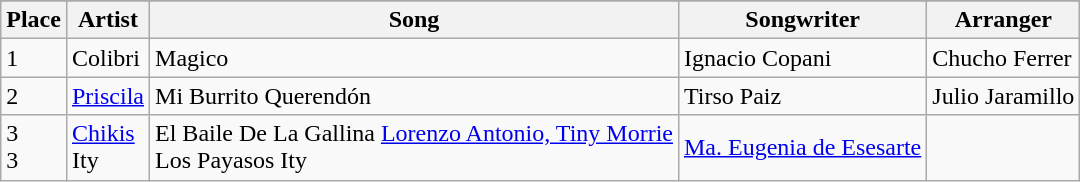<table class="wikitable">
<tr>
</tr>
<tr>
<th scope=col>Place</th>
<th scope=col>Artist</th>
<th scope=col>Song</th>
<th scope=col>Songwriter</th>
<th scope=col>Arranger</th>
</tr>
<tr>
<td>1</td>
<td>Colibri</td>
<td>Magico</td>
<td>Ignacio Copani</td>
<td>Chucho Ferrer</td>
</tr>
<tr>
<td>2</td>
<td><a href='#'>Priscila</a></td>
<td>Mi Burrito Querendón</td>
<td>Tirso Paiz</td>
<td>Julio Jaramillo</td>
</tr>
<tr>
<td>3<br>3</td>
<td><a href='#'>Chikis</a><br>Ity</td>
<td>El Baile De La Gallina <a href='#'>Lorenzo Antonio, Tiny Morrie </a><br>Los Payasos Ity</td>
<td><a href='#'>Ma. Eugenia de Esesarte</a></td>
<td></td>
</tr>
</table>
